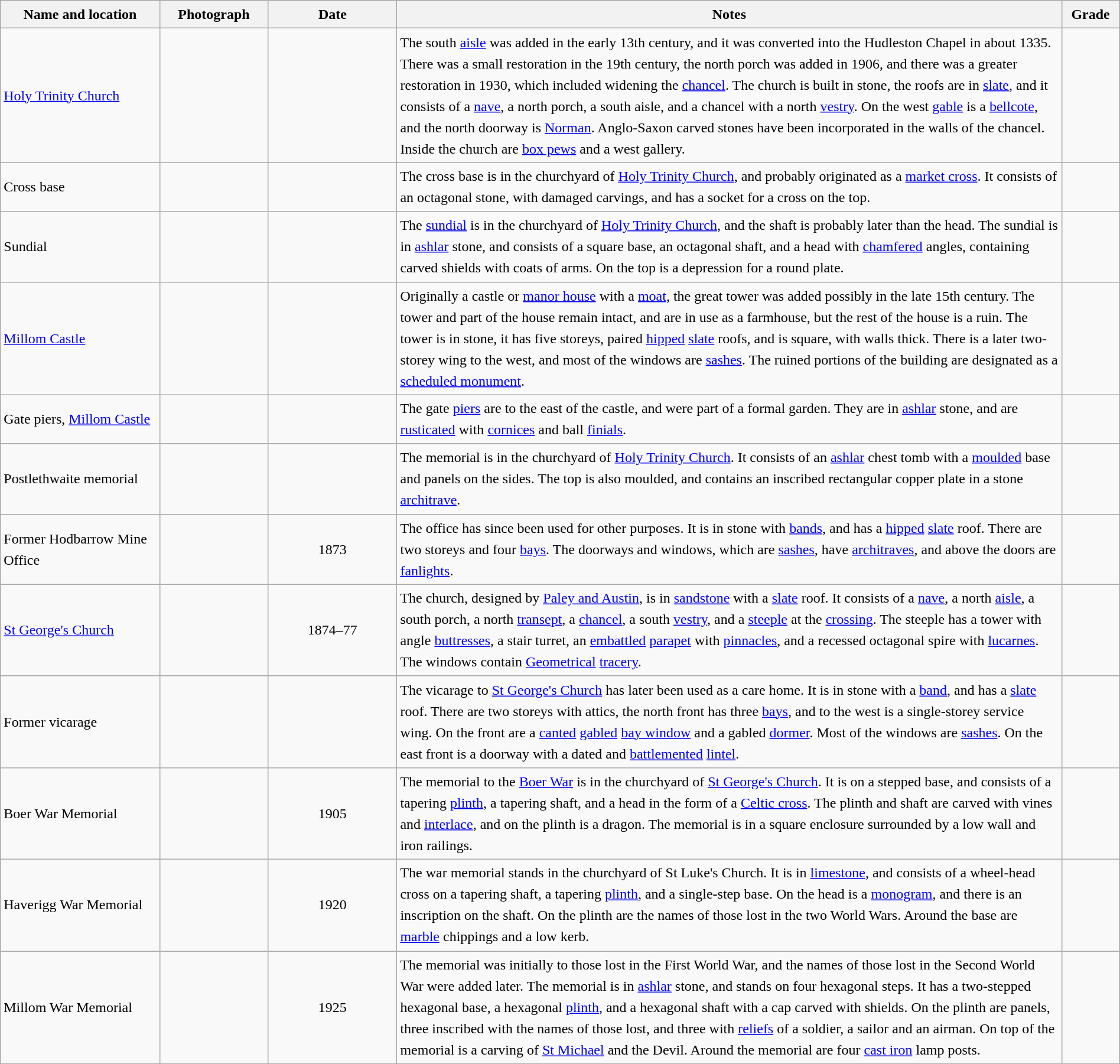<table class="wikitable sortable plainrowheaders" style="width:100%; border:0; text-align:left; line-height:150%;">
<tr>
<th scope="col"  style="width:150px">Name and location</th>
<th scope="col"  style="width:100px" class="unsortable">Photograph</th>
<th scope="col"  style="width:120px">Date</th>
<th scope="col"  style="width:650px" class="unsortable">Notes</th>
<th scope="col"  style="width:50px">Grade</th>
</tr>
<tr>
<td><a href='#'>Holy Trinity Church</a><br><small></small></td>
<td></td>
<td align="center"></td>
<td>The south <a href='#'>aisle</a> was added in the early 13th century, and it was converted into the Hudleston Chapel in about 1335.  There was a small restoration in the 19th century, the north porch was added in 1906, and there was a greater restoration in 1930, which included widening the <a href='#'>chancel</a>.  The church is built in stone, the roofs are in <a href='#'>slate</a>, and it consists of a <a href='#'>nave</a>, a north porch, a south aisle, and a chancel with a north <a href='#'>vestry</a>.  On the west <a href='#'>gable</a> is a <a href='#'>bellcote</a>, and the north doorway is <a href='#'>Norman</a>.  Anglo-Saxon carved stones have been incorporated in the walls of the chancel.  Inside the church are <a href='#'>box pews</a> and a west gallery.</td>
<td align="center" ></td>
</tr>
<tr>
<td>Cross base<br><small></small></td>
<td></td>
<td align="center"></td>
<td>The cross base is in the churchyard of <a href='#'>Holy Trinity Church</a>, and probably originated as a <a href='#'>market cross</a>.  It consists of an octagonal stone, with damaged carvings, and has a socket for a cross on the top.</td>
<td align="center" ></td>
</tr>
<tr>
<td>Sundial<br><small></small></td>
<td></td>
<td align="center"></td>
<td>The <a href='#'>sundial</a> is in the churchyard of <a href='#'>Holy Trinity Church</a>, and the shaft is probably later than the head.  The sundial is in <a href='#'>ashlar</a> stone, and consists of a square base, an octagonal shaft, and a head with <a href='#'>chamfered</a> angles, containing carved shields with coats of arms.  On the top is a depression for a round plate.</td>
<td align="center" ></td>
</tr>
<tr>
<td><a href='#'>Millom Castle</a><br><small></small></td>
<td></td>
<td align="center"></td>
<td>Originally a castle or <a href='#'>manor house</a> with a <a href='#'>moat</a>, the great tower was added possibly in the late 15th century.  The tower and part of the house remain intact, and are in use as a farmhouse, but the rest of the house is a ruin.  The tower is in stone, it has five storeys, paired <a href='#'>hipped</a> <a href='#'>slate</a> roofs, and is  square, with walls  thick.  There is a later two-storey wing to the west, and most of the windows are <a href='#'>sashes</a>.  The ruined portions of the building are designated as a <a href='#'>scheduled monument</a>.</td>
<td align="center" ></td>
</tr>
<tr>
<td>Gate piers, <a href='#'>Millom Castle</a><br><small></small></td>
<td></td>
<td align="center"></td>
<td>The gate <a href='#'>piers</a> are to the east of the castle, and were part of a formal garden.  They are in <a href='#'>ashlar</a> stone, and are <a href='#'>rusticated</a> with <a href='#'>cornices</a> and ball <a href='#'>finials</a>.</td>
<td align="center" ></td>
</tr>
<tr>
<td>Postlethwaite memorial<br><small></small></td>
<td></td>
<td align="center"></td>
<td>The memorial is in the churchyard of <a href='#'>Holy Trinity Church</a>.  It consists of an <a href='#'>ashlar</a> chest tomb with a <a href='#'>moulded</a> base and panels on the sides.  The top is also moulded, and contains an inscribed rectangular copper plate in a stone <a href='#'>architrave</a>.</td>
<td align="center" ></td>
</tr>
<tr>
<td>Former Hodbarrow Mine Office<br><small></small></td>
<td></td>
<td align="center">1873</td>
<td>The office has since been used for other purposes.  It is in stone with <a href='#'>bands</a>, and has a <a href='#'>hipped</a> <a href='#'>slate</a> roof.  There are two storeys and four <a href='#'>bays</a>.  The doorways and windows, which are <a href='#'>sashes</a>, have <a href='#'>architraves</a>, and above the doors are <a href='#'>fanlights</a>.</td>
<td align="center" ></td>
</tr>
<tr>
<td><a href='#'>St George's Church</a><br><small></small></td>
<td></td>
<td align="center">1874–77</td>
<td>The church, designed by <a href='#'>Paley and Austin</a>, is in <a href='#'>sandstone</a> with a <a href='#'>slate</a> roof.  It consists of a <a href='#'>nave</a>, a north <a href='#'>aisle</a>, a south porch, a north <a href='#'>transept</a>, a <a href='#'>chancel</a>, a south <a href='#'>vestry</a>, and a <a href='#'>steeple</a> at the <a href='#'>crossing</a>.  The steeple has a tower with angle <a href='#'>buttresses</a>, a stair turret, an <a href='#'>embattled</a> <a href='#'>parapet</a> with <a href='#'>pinnacles</a>, and a recessed octagonal spire with <a href='#'>lucarnes</a>.  The windows contain <a href='#'>Geometrical</a> <a href='#'>tracery</a>.</td>
<td align="center" ></td>
</tr>
<tr>
<td>Former vicarage<br><small></small></td>
<td></td>
<td align="center"></td>
<td>The vicarage to <a href='#'>St George's Church</a> has later been used as a care home.  It is in stone with a <a href='#'>band</a>, and has a <a href='#'>slate</a> roof.  There are two storeys with attics, the north front has three <a href='#'>bays</a>, and to the west is a single-storey service wing.  On the front are a <a href='#'>canted</a> <a href='#'>gabled</a> <a href='#'>bay window</a> and a gabled <a href='#'>dormer</a>.  Most of the windows are <a href='#'>sashes</a>.  On the east front is a doorway with a dated and <a href='#'>battlemented</a> <a href='#'>lintel</a>.</td>
<td align="center" ></td>
</tr>
<tr>
<td>Boer War Memorial<br><small></small></td>
<td></td>
<td align="center">1905</td>
<td>The memorial to the <a href='#'>Boer War</a> is in the churchyard of <a href='#'>St George's Church</a>.  It is on a stepped base, and consists of a tapering <a href='#'>plinth</a>, a tapering shaft, and a head in the form of a <a href='#'>Celtic cross</a>.  The plinth and shaft are carved with vines and <a href='#'>interlace</a>, and on the plinth is a dragon.  The memorial is in a square enclosure surrounded by a low wall and iron railings.</td>
<td align="center" ></td>
</tr>
<tr>
<td>Haverigg War Memorial<br><small></small></td>
<td></td>
<td align="center">1920</td>
<td>The war memorial stands in the churchyard of St Luke's Church.  It is in <a href='#'>limestone</a>, and consists of a wheel-head cross on a tapering shaft, a tapering <a href='#'>plinth</a>, and a single-step base.  On the head is a <a href='#'>monogram</a>, and there is an inscription on the shaft.  On the plinth are the names of those lost in the two World Wars.  Around the base are <a href='#'>marble</a> chippings and a low kerb.</td>
<td align="center" ></td>
</tr>
<tr>
<td>Millom War Memorial<br><small></small></td>
<td></td>
<td align="center">1925</td>
<td>The memorial was initially to those lost in the First World War, and the names of those lost in the Second World War were added later.  The memorial is in <a href='#'>ashlar</a> stone, and stands on four hexagonal steps.  It has a two-stepped hexagonal base, a hexagonal <a href='#'>plinth</a>, and a hexagonal shaft with a cap carved with shields.  On the plinth are panels, three inscribed with the names of those lost, and three with <a href='#'>reliefs</a> of a soldier, a sailor and an airman.  On top of the memorial is a carving of <a href='#'>St Michael</a> and the Devil.  Around the memorial are four <a href='#'>cast iron</a> lamp posts.</td>
<td align="center" ></td>
</tr>
<tr>
</tr>
</table>
